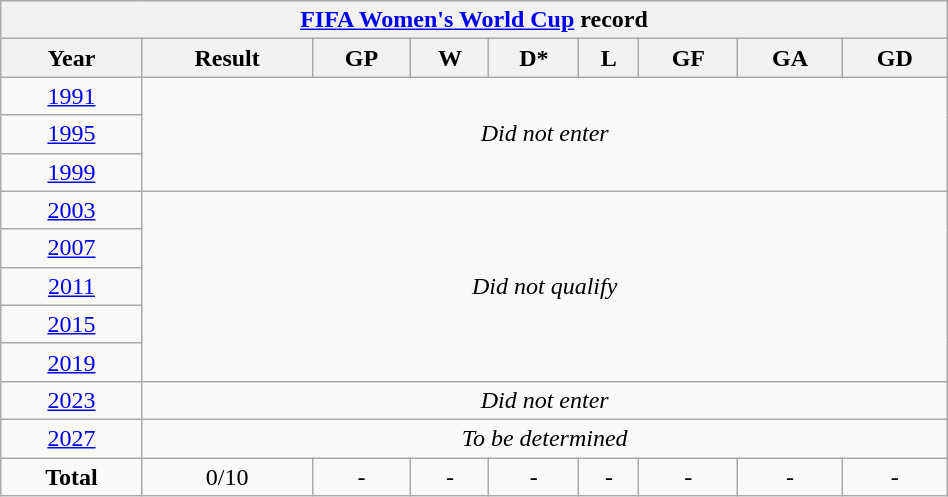<table class="wikitable" style="text-align: center; width:50%;">
<tr>
<th colspan=10><a href='#'>FIFA Women's World Cup</a> record</th>
</tr>
<tr>
<th>Year</th>
<th>Result</th>
<th>GP</th>
<th>W</th>
<th>D*</th>
<th>L</th>
<th>GF</th>
<th>GA</th>
<th>GD</th>
</tr>
<tr>
<td> <a href='#'>1991</a></td>
<td colspan=8 rowspan =3><em>Did not enter</em></td>
</tr>
<tr>
<td> <a href='#'>1995</a></td>
</tr>
<tr>
<td> <a href='#'>1999</a></td>
</tr>
<tr>
<td> <a href='#'>2003</a></td>
<td colspan=8 rowspan =5><em>Did not qualify</em></td>
</tr>
<tr>
<td> <a href='#'>2007</a></td>
</tr>
<tr>
<td> <a href='#'>2011</a></td>
</tr>
<tr>
<td> <a href='#'>2015</a></td>
</tr>
<tr>
<td> <a href='#'>2019</a></td>
</tr>
<tr>
<td> <a href='#'>2023</a></td>
<td colspan=8><em>Did not enter</em></td>
</tr>
<tr>
<td> <a href='#'>2027</a></td>
<td colspan=8><em>To be determined</em></td>
</tr>
<tr>
<td><strong>Total</strong></td>
<td>0/10</td>
<td>-</td>
<td>-</td>
<td>-</td>
<td>-</td>
<td>-</td>
<td>-</td>
<td>-</td>
</tr>
</table>
